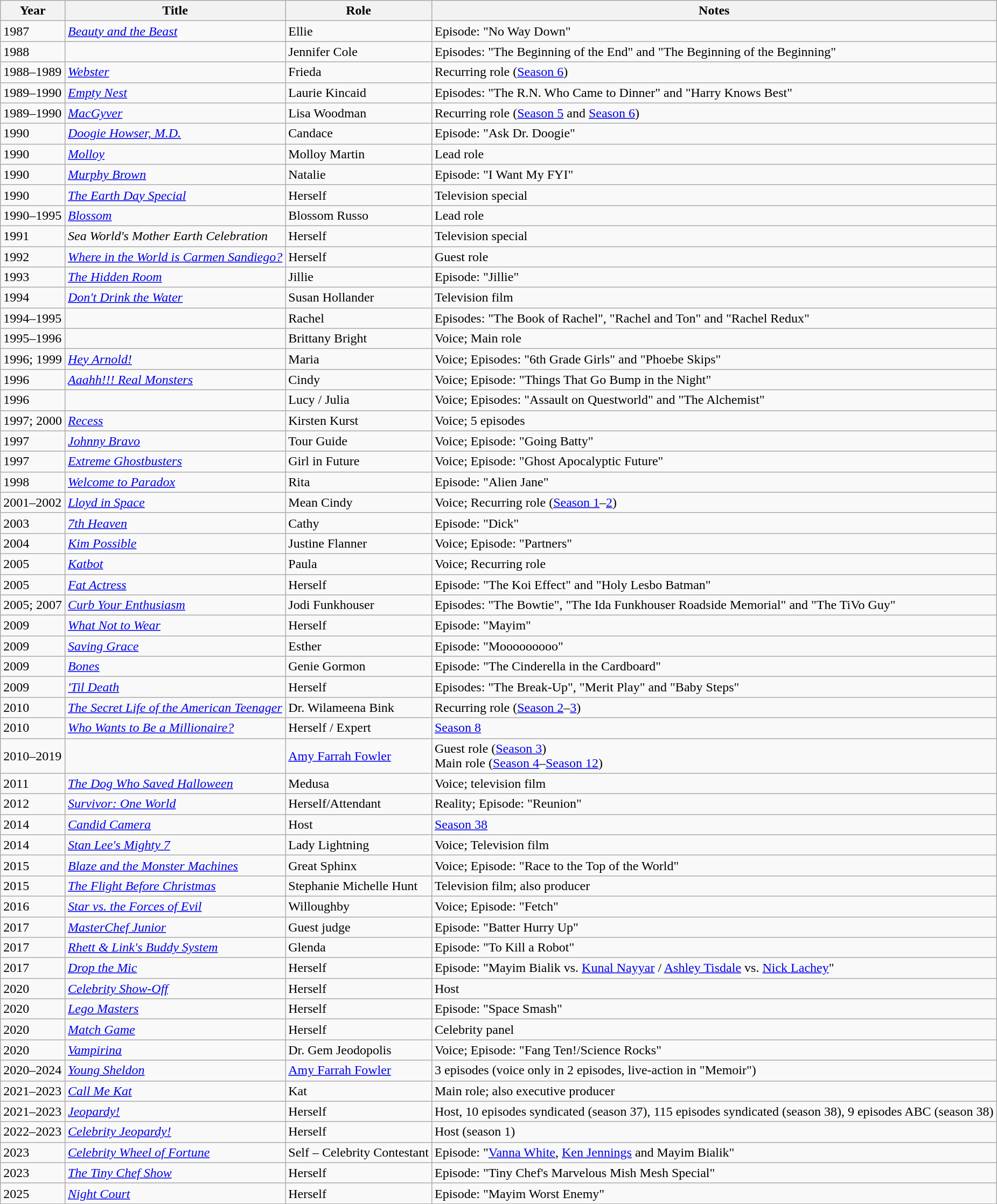<table class="wikitable sortable">
<tr>
<th>Year</th>
<th>Title</th>
<th>Role</th>
<th class="unsortable">Notes</th>
</tr>
<tr>
<td>1987</td>
<td><em><a href='#'>Beauty and the Beast</a></em></td>
<td>Ellie</td>
<td>Episode: "No Way Down"</td>
</tr>
<tr>
<td>1988</td>
<td><em></em></td>
<td>Jennifer Cole</td>
<td>Episodes: "The Beginning of the End" and "The Beginning of the Beginning"</td>
</tr>
<tr>
<td>1988–1989</td>
<td><em><a href='#'>Webster</a></em></td>
<td>Frieda</td>
<td>Recurring role (<a href='#'>Season 6</a>)</td>
</tr>
<tr>
<td>1989–1990</td>
<td><em><a href='#'>Empty Nest</a></em></td>
<td>Laurie Kincaid</td>
<td>Episodes: "The R.N. Who Came to Dinner" and "Harry Knows Best"</td>
</tr>
<tr>
<td>1989–1990</td>
<td><em><a href='#'>MacGyver</a></em></td>
<td>Lisa Woodman</td>
<td>Recurring role (<a href='#'>Season 5</a> and <a href='#'>Season 6</a>)</td>
</tr>
<tr>
<td>1990</td>
<td><em><a href='#'>Doogie Howser, M.D.</a></em></td>
<td>Candace</td>
<td>Episode: "Ask Dr. Doogie"</td>
</tr>
<tr>
<td>1990</td>
<td><em><a href='#'>Molloy</a></em></td>
<td>Molloy Martin</td>
<td>Lead role</td>
</tr>
<tr>
<td>1990</td>
<td><em><a href='#'>Murphy Brown</a></em></td>
<td>Natalie</td>
<td>Episode: "I Want My FYI"</td>
</tr>
<tr>
<td>1990</td>
<td><em><a href='#'>The Earth Day Special</a></em></td>
<td>Herself</td>
<td>Television special</td>
</tr>
<tr>
<td>1990–1995</td>
<td><em><a href='#'>Blossom</a></em></td>
<td>Blossom Russo</td>
<td>Lead role</td>
</tr>
<tr>
<td>1991</td>
<td><em>Sea World's Mother Earth Celebration</em></td>
<td>Herself</td>
<td>Television special</td>
</tr>
<tr>
<td>1992</td>
<td><em><a href='#'>Where in the World is Carmen Sandiego?</a></em></td>
<td>Herself</td>
<td>Guest role</td>
</tr>
<tr>
<td>1993</td>
<td><em><a href='#'>The Hidden Room</a></em></td>
<td>Jillie</td>
<td>Episode: "Jillie"</td>
</tr>
<tr>
<td>1994</td>
<td><em><a href='#'>Don't Drink the Water</a></em></td>
<td>Susan Hollander</td>
<td>Television film</td>
</tr>
<tr>
<td>1994–1995</td>
<td><em></em></td>
<td>Rachel</td>
<td>Episodes: "The Book of Rachel", "Rachel and Ton" and "Rachel Redux"</td>
</tr>
<tr>
<td>1995–1996</td>
<td><em></em></td>
<td>Brittany Bright</td>
<td>Voice; Main role</td>
</tr>
<tr>
<td>1996; 1999</td>
<td><em><a href='#'>Hey Arnold!</a></em></td>
<td>Maria</td>
<td>Voice; Episodes: "6th Grade Girls" and "Phoebe Skips"</td>
</tr>
<tr>
<td>1996</td>
<td><em><a href='#'>Aaahh!!! Real Monsters</a></em></td>
<td>Cindy</td>
<td>Voice; Episode: "Things That Go Bump in the Night"</td>
</tr>
<tr>
<td>1996</td>
<td><em></em></td>
<td>Lucy / Julia</td>
<td>Voice; Episodes: "Assault on Questworld" and "The Alchemist"</td>
</tr>
<tr>
<td>1997; 2000</td>
<td><em><a href='#'>Recess</a></em></td>
<td>Kirsten Kurst</td>
<td>Voice; 5 episodes</td>
</tr>
<tr>
<td>1997</td>
<td><em><a href='#'>Johnny Bravo</a></em></td>
<td>Tour Guide</td>
<td>Voice; Episode: "Going Batty"</td>
</tr>
<tr>
<td>1997</td>
<td><em><a href='#'>Extreme Ghostbusters</a></em></td>
<td>Girl in Future</td>
<td>Voice; Episode: "Ghost Apocalyptic Future"</td>
</tr>
<tr>
<td>1998</td>
<td><em><a href='#'>Welcome to Paradox</a></em></td>
<td>Rita</td>
<td>Episode: "Alien Jane"</td>
</tr>
<tr>
<td>2001–2002</td>
<td><em><a href='#'>Lloyd in Space</a></em></td>
<td>Mean Cindy</td>
<td>Voice; Recurring role (<a href='#'>Season 1</a>–<a href='#'>2</a>)</td>
</tr>
<tr>
<td>2003</td>
<td><em><a href='#'>7th Heaven</a></em></td>
<td>Cathy</td>
<td>Episode: "Dick"</td>
</tr>
<tr>
<td>2004</td>
<td><em><a href='#'>Kim Possible</a></em></td>
<td>Justine Flanner</td>
<td>Voice; Episode: "Partners"</td>
</tr>
<tr>
<td>2005</td>
<td><em><a href='#'>Katbot</a></em></td>
<td>Paula</td>
<td>Voice; Recurring role</td>
</tr>
<tr>
<td>2005</td>
<td><em><a href='#'>Fat Actress</a></em></td>
<td>Herself</td>
<td>Episode: "The Koi Effect" and "Holy Lesbo Batman"</td>
</tr>
<tr>
<td>2005; 2007</td>
<td><em><a href='#'>Curb Your Enthusiasm</a></em></td>
<td>Jodi Funkhouser</td>
<td>Episodes: "The Bowtie", "The Ida Funkhouser Roadside Memorial" and "The TiVo Guy"</td>
</tr>
<tr>
<td>2009</td>
<td><em><a href='#'>What Not to Wear</a></em></td>
<td>Herself</td>
<td>Episode: "Mayim"</td>
</tr>
<tr>
<td>2009</td>
<td><em><a href='#'>Saving Grace</a></em></td>
<td>Esther</td>
<td>Episode: "Mooooooooo"</td>
</tr>
<tr>
<td>2009</td>
<td><em><a href='#'>Bones</a></em></td>
<td>Genie Gormon</td>
<td>Episode: "The Cinderella in the Cardboard"</td>
</tr>
<tr>
<td>2009</td>
<td><em><a href='#'>'Til Death</a></em></td>
<td>Herself</td>
<td>Episodes: "The Break-Up", "Merit Play" and "Baby Steps"</td>
</tr>
<tr>
<td>2010</td>
<td><em><a href='#'>The Secret Life of the American Teenager</a></em></td>
<td>Dr. Wilameena Bink</td>
<td>Recurring role (<a href='#'>Season 2</a>–<a href='#'>3</a>)</td>
</tr>
<tr>
<td>2010</td>
<td><em><a href='#'>Who Wants to Be a Millionaire?</a></em></td>
<td>Herself / Expert</td>
<td><a href='#'>Season 8</a></td>
</tr>
<tr>
<td>2010–2019</td>
<td><em></em></td>
<td><a href='#'>Amy Farrah Fowler</a></td>
<td>Guest role (<a href='#'>Season 3</a>)<br>Main role (<a href='#'>Season 4</a>–<a href='#'>Season 12</a>)</td>
</tr>
<tr>
<td>2011</td>
<td><a href='#'><em>The Dog Who Saved Halloween</em></a></td>
<td>Medusa</td>
<td>Voice; television film</td>
</tr>
<tr>
<td>2012</td>
<td><em><a href='#'>Survivor: One World</a></em></td>
<td>Herself/Attendant</td>
<td>Reality; Episode: "Reunion"</td>
</tr>
<tr>
<td>2014</td>
<td><em><a href='#'>Candid Camera</a></em></td>
<td>Host</td>
<td><a href='#'>Season 38</a></td>
</tr>
<tr>
<td>2014</td>
<td><em><a href='#'>Stan Lee's Mighty 7</a></em></td>
<td>Lady Lightning</td>
<td>Voice; Television film</td>
</tr>
<tr>
<td>2015</td>
<td><em><a href='#'>Blaze and the Monster Machines</a></em></td>
<td>Great Sphinx</td>
<td>Voice; Episode: "Race to the Top of the World"</td>
</tr>
<tr>
<td>2015</td>
<td><em><a href='#'>The Flight Before Christmas</a></em></td>
<td>Stephanie Michelle Hunt</td>
<td>Television film; also producer</td>
</tr>
<tr>
<td>2016</td>
<td><em><a href='#'>Star vs. the Forces of Evil</a></em></td>
<td>Willoughby</td>
<td>Voice; Episode: "Fetch"</td>
</tr>
<tr>
<td>2017</td>
<td><em><a href='#'>MasterChef Junior</a></em></td>
<td>Guest judge</td>
<td>Episode: "Batter Hurry Up"</td>
</tr>
<tr>
<td>2017</td>
<td><em><a href='#'>Rhett & Link's Buddy System</a></em></td>
<td>Glenda</td>
<td>Episode: "To Kill a Robot"</td>
</tr>
<tr>
<td>2017</td>
<td><em><a href='#'>Drop the Mic</a></em></td>
<td>Herself</td>
<td>Episode: "Mayim Bialik vs. <a href='#'>Kunal Nayyar</a> / <a href='#'>Ashley Tisdale</a> vs. <a href='#'>Nick Lachey</a>"</td>
</tr>
<tr>
<td>2020</td>
<td><em><a href='#'>Celebrity Show-Off</a></em></td>
<td>Herself</td>
<td>Host</td>
</tr>
<tr>
<td>2020</td>
<td><em><a href='#'>Lego Masters</a></em></td>
<td>Herself</td>
<td>Episode: "Space Smash"</td>
</tr>
<tr>
<td>2020</td>
<td><em><a href='#'>Match Game</a></em></td>
<td>Herself</td>
<td>Celebrity panel</td>
</tr>
<tr>
<td>2020</td>
<td><em><a href='#'>Vampirina</a></em></td>
<td>Dr. Gem Jeodopolis</td>
<td>Voice; Episode: "Fang Ten!/Science Rocks"</td>
</tr>
<tr>
<td>2020–2024</td>
<td><em><a href='#'>Young Sheldon</a></em></td>
<td><a href='#'>Amy Farrah Fowler</a></td>
<td>3 episodes (voice only in 2 episodes, live-action in "Memoir")</td>
</tr>
<tr>
<td>2021–2023</td>
<td><em><a href='#'>Call Me Kat</a></em></td>
<td>Kat</td>
<td>Main role; also executive producer</td>
</tr>
<tr>
<td>2021–2023</td>
<td><em><a href='#'>Jeopardy!</a></em></td>
<td>Herself</td>
<td>Host, 10 episodes syndicated (season 37), 115 episodes syndicated (season 38), 9 episodes ABC (season 38)</td>
</tr>
<tr>
<td>2022–2023</td>
<td><em><a href='#'>Celebrity Jeopardy!</a></em></td>
<td>Herself</td>
<td>Host (season 1)</td>
</tr>
<tr>
<td>2023</td>
<td><em><a href='#'>Celebrity Wheel of Fortune</a></em></td>
<td>Self – Celebrity Contestant</td>
<td>Episode: "<a href='#'>Vanna White</a>, <a href='#'>Ken Jennings</a> and Mayim Bialik"</td>
</tr>
<tr>
<td>2023</td>
<td><em><a href='#'>The Tiny Chef Show</a></em></td>
<td>Herself</td>
<td>Episode: "Tiny Chef's Marvelous Mish Mesh Special"</td>
</tr>
<tr>
<td>2025</td>
<td><em><a href='#'>Night Court</a></em></td>
<td>Herself</td>
<td>Episode: "Mayim Worst Enemy"</td>
</tr>
</table>
